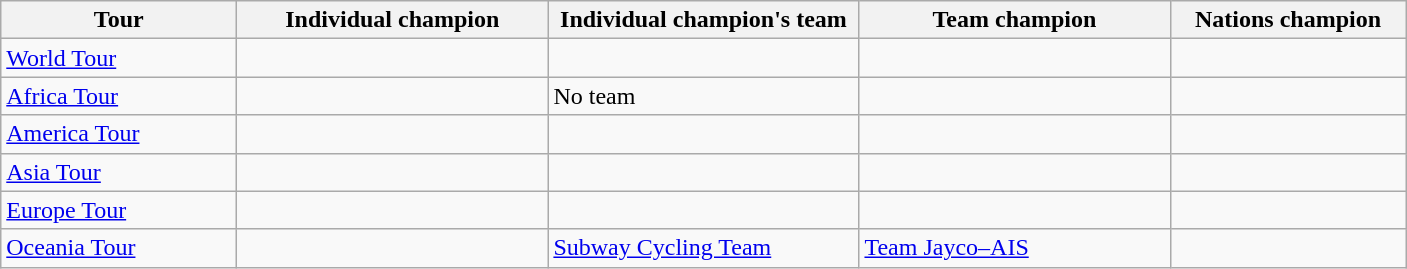<table class="wikitable sortable">
<tr>
<th width="150px">Tour</th>
<th width="200px">Individual champion</th>
<th width="200px">Individual champion's team</th>
<th width="200px">Team champion</th>
<th width="150px">Nations champion</th>
</tr>
<tr>
<td><a href='#'>World Tour</a></td>
<td></td>
<td></td>
<td></td>
<td></td>
</tr>
<tr>
<td><a href='#'>Africa Tour</a></td>
<td></td>
<td>No team</td>
<td></td>
<td></td>
</tr>
<tr>
<td><a href='#'>America Tour</a></td>
<td></td>
<td></td>
<td></td>
<td></td>
</tr>
<tr>
<td><a href='#'>Asia Tour</a></td>
<td></td>
<td></td>
<td></td>
<td></td>
</tr>
<tr>
<td><a href='#'>Europe Tour</a></td>
<td></td>
<td></td>
<td></td>
<td></td>
</tr>
<tr>
<td><a href='#'>Oceania Tour</a></td>
<td></td>
<td><a href='#'>Subway Cycling Team</a></td>
<td><a href='#'>Team Jayco–AIS</a></td>
<td></td>
</tr>
</table>
